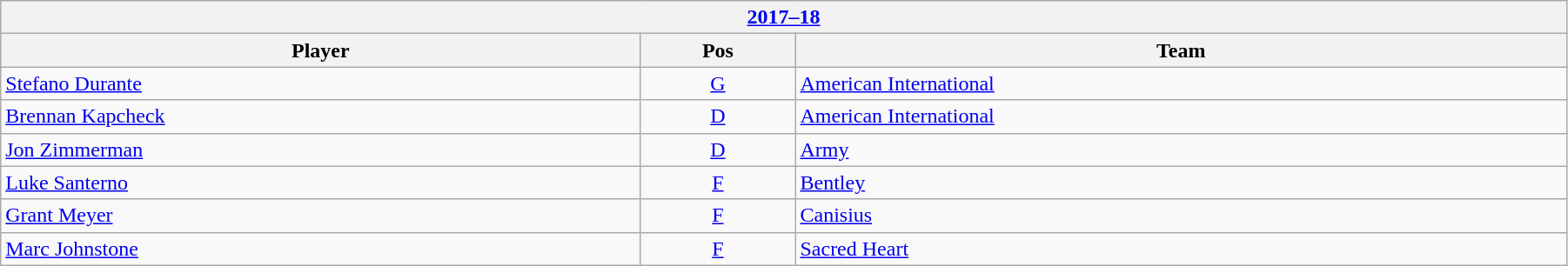<table class="wikitable" width=95%>
<tr>
<th colspan=3><a href='#'>2017–18</a></th>
</tr>
<tr>
<th>Player</th>
<th>Pos</th>
<th>Team</th>
</tr>
<tr>
<td><a href='#'>Stefano Durante</a></td>
<td style="text-align:center;"><a href='#'>G</a></td>
<td><a href='#'>American International</a></td>
</tr>
<tr>
<td><a href='#'>Brennan Kapcheck</a></td>
<td style="text-align:center;"><a href='#'>D</a></td>
<td><a href='#'>American International</a></td>
</tr>
<tr>
<td><a href='#'>Jon Zimmerman</a></td>
<td style="text-align:center;"><a href='#'>D</a></td>
<td><a href='#'>Army</a></td>
</tr>
<tr>
<td><a href='#'>Luke Santerno</a></td>
<td style="text-align:center;"><a href='#'>F</a></td>
<td><a href='#'>Bentley</a></td>
</tr>
<tr>
<td><a href='#'>Grant Meyer</a></td>
<td style="text-align:center;"><a href='#'>F</a></td>
<td><a href='#'>Canisius</a></td>
</tr>
<tr>
<td><a href='#'>Marc Johnstone</a></td>
<td style="text-align:center;"><a href='#'>F</a></td>
<td><a href='#'>Sacred Heart</a></td>
</tr>
</table>
